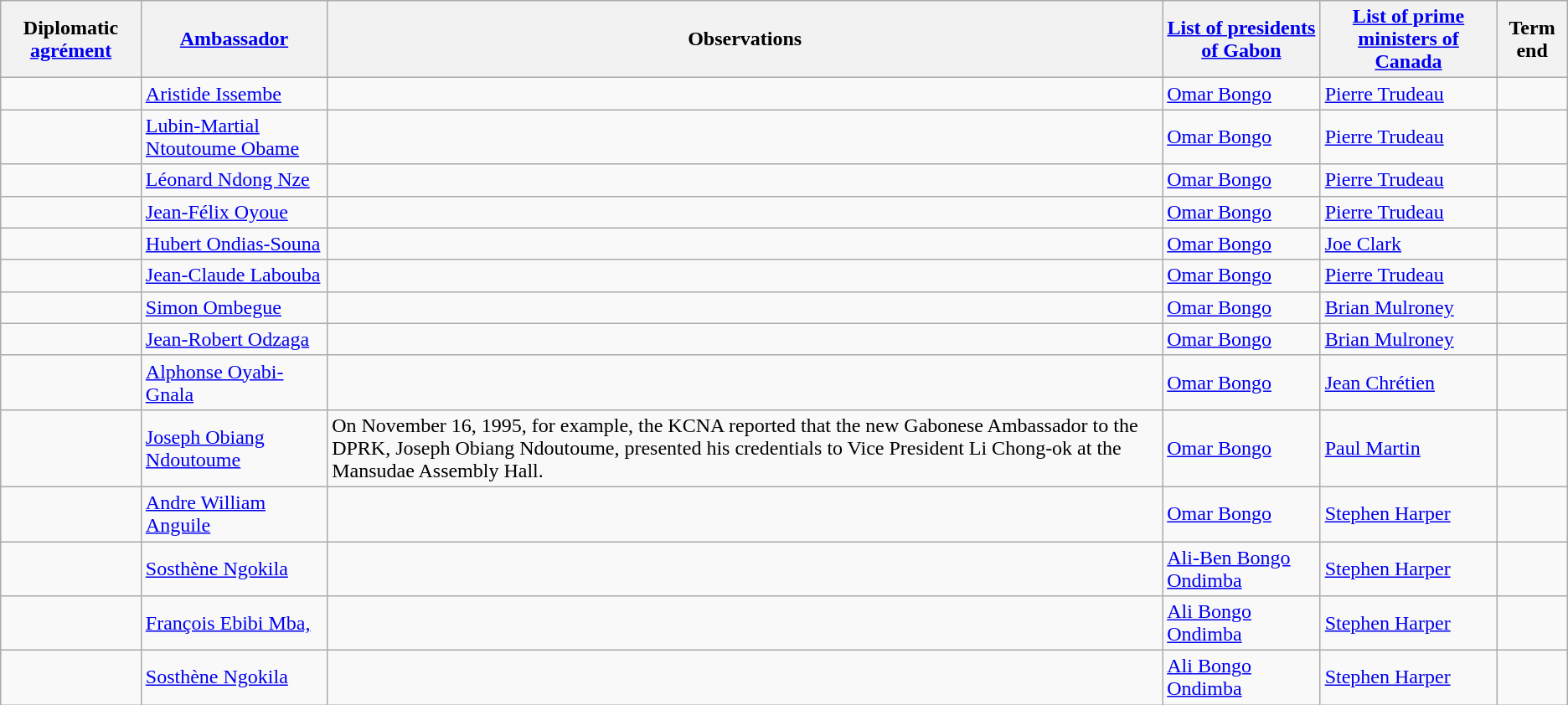<table class="wikitable sortable">
<tr>
<th>Diplomatic <a href='#'>agrément</a><br></th>
<th><a href='#'>Ambassador</a></th>
<th>Observations</th>
<th><a href='#'>List of presidents of Gabon</a></th>
<th><a href='#'>List of prime ministers of Canada</a></th>
<th>Term end</th>
</tr>
<tr>
<td></td>
<td><a href='#'>Aristide Issembe</a></td>
<td></td>
<td><a href='#'>Omar Bongo</a></td>
<td><a href='#'>Pierre Trudeau</a></td>
<td></td>
</tr>
<tr>
<td></td>
<td><a href='#'>Lubin-Martial Ntoutoume Obame</a></td>
<td></td>
<td><a href='#'>Omar Bongo</a></td>
<td><a href='#'>Pierre Trudeau</a></td>
<td></td>
</tr>
<tr>
<td></td>
<td><a href='#'>Léonard Ndong Nze</a></td>
<td></td>
<td><a href='#'>Omar Bongo</a></td>
<td><a href='#'>Pierre Trudeau</a></td>
<td></td>
</tr>
<tr>
<td></td>
<td><a href='#'>Jean-Félix Oyoue</a></td>
<td></td>
<td><a href='#'>Omar Bongo</a></td>
<td><a href='#'>Pierre Trudeau</a></td>
<td></td>
</tr>
<tr>
<td></td>
<td><a href='#'>Hubert Ondias-Souna</a></td>
<td></td>
<td><a href='#'>Omar Bongo</a></td>
<td><a href='#'>Joe Clark</a></td>
<td></td>
</tr>
<tr>
<td></td>
<td><a href='#'>Jean-Claude Labouba</a></td>
<td></td>
<td><a href='#'>Omar Bongo</a></td>
<td><a href='#'>Pierre Trudeau</a></td>
<td></td>
</tr>
<tr>
<td></td>
<td><a href='#'>Simon Ombegue</a></td>
<td></td>
<td><a href='#'>Omar Bongo</a></td>
<td><a href='#'>Brian Mulroney</a></td>
<td></td>
</tr>
<tr>
<td></td>
<td><a href='#'>Jean-Robert Odzaga</a></td>
<td></td>
<td><a href='#'>Omar Bongo</a></td>
<td><a href='#'>Brian Mulroney</a></td>
<td></td>
</tr>
<tr>
<td></td>
<td><a href='#'>Alphonse Oyabi-Gnala</a></td>
<td></td>
<td><a href='#'>Omar Bongo</a></td>
<td><a href='#'>Jean Chrétien</a></td>
<td></td>
</tr>
<tr>
<td></td>
<td><a href='#'>Joseph Obiang Ndoutoume</a></td>
<td>On November 16, 1995, for example, the KCNA reported that the new Gabonese Ambassador to the DPRK, Joseph Obiang Ndoutoume, presented his credentials to Vice President Li Chong-ok at the Mansudae Assembly Hall.</td>
<td><a href='#'>Omar Bongo</a></td>
<td><a href='#'>Paul Martin</a></td>
<td></td>
</tr>
<tr>
<td></td>
<td><a href='#'>Andre William Anguile</a></td>
<td></td>
<td><a href='#'>Omar Bongo</a></td>
<td><a href='#'>Stephen Harper</a></td>
<td></td>
</tr>
<tr>
<td></td>
<td><a href='#'>Sosthène Ngokila</a></td>
<td></td>
<td><a href='#'>Ali-Ben Bongo Ondimba</a></td>
<td><a href='#'>Stephen Harper</a></td>
<td></td>
</tr>
<tr>
<td></td>
<td><a href='#'>François Ebibi Mba,</a></td>
<td></td>
<td><a href='#'>Ali Bongo Ondimba</a></td>
<td><a href='#'>Stephen Harper</a></td>
<td></td>
</tr>
<tr>
<td></td>
<td><a href='#'>Sosthène Ngokila</a></td>
<td></td>
<td><a href='#'>Ali Bongo Ondimba</a></td>
<td><a href='#'>Stephen Harper</a></td>
<td></td>
</tr>
</table>
